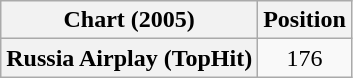<table class="wikitable plainrowheaders" style="text-align:center">
<tr>
<th scope="col">Chart (2005)</th>
<th scope="col">Position</th>
</tr>
<tr>
<th scope="row">Russia Airplay (TopHit)</th>
<td>176</td>
</tr>
</table>
